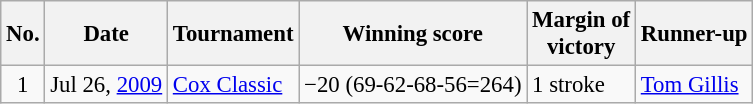<table class="wikitable" style="font-size:95%;">
<tr>
<th>No.</th>
<th>Date</th>
<th>Tournament</th>
<th>Winning score</th>
<th>Margin of<br>victory</th>
<th>Runner-up</th>
</tr>
<tr>
<td align=center>1</td>
<td align=right>Jul 26, <a href='#'>2009</a></td>
<td><a href='#'>Cox Classic</a></td>
<td>−20 (69-62-68-56=264)</td>
<td>1 stroke</td>
<td> <a href='#'>Tom Gillis</a></td>
</tr>
</table>
